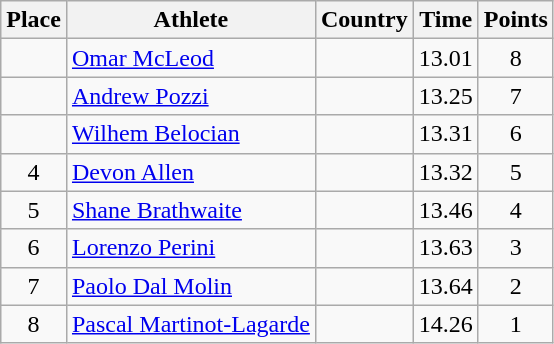<table class="wikitable">
<tr>
<th>Place</th>
<th>Athlete</th>
<th>Country</th>
<th>Time</th>
<th>Points</th>
</tr>
<tr>
<td align=center></td>
<td><a href='#'>Omar McLeod</a></td>
<td></td>
<td>13.01</td>
<td align=center>8</td>
</tr>
<tr>
<td align=center></td>
<td><a href='#'>Andrew Pozzi</a></td>
<td></td>
<td>13.25</td>
<td align=center>7</td>
</tr>
<tr>
<td align=center></td>
<td><a href='#'>Wilhem Belocian</a></td>
<td></td>
<td>13.31</td>
<td align=center>6</td>
</tr>
<tr>
<td align=center>4</td>
<td><a href='#'>Devon Allen</a></td>
<td></td>
<td>13.32</td>
<td align=center>5</td>
</tr>
<tr>
<td align=center>5</td>
<td><a href='#'>Shane Brathwaite</a></td>
<td></td>
<td>13.46</td>
<td align=center>4</td>
</tr>
<tr>
<td align=center>6</td>
<td><a href='#'>Lorenzo Perini</a></td>
<td></td>
<td>13.63</td>
<td align=center>3</td>
</tr>
<tr>
<td align=center>7</td>
<td><a href='#'>Paolo Dal Molin</a></td>
<td></td>
<td>13.64</td>
<td align=center>2</td>
</tr>
<tr>
<td align=center>8</td>
<td><a href='#'>Pascal Martinot-Lagarde</a></td>
<td></td>
<td>14.26</td>
<td align=center>1</td>
</tr>
</table>
